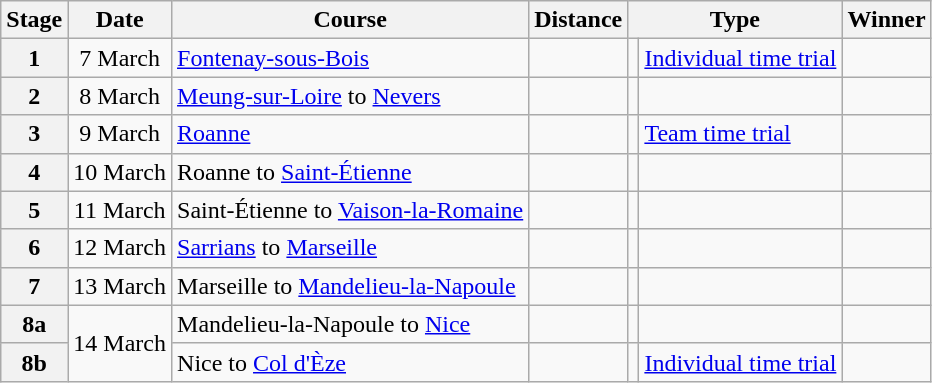<table class="wikitable">
<tr>
<th scope="col">Stage</th>
<th scope="col">Date</th>
<th scope="col">Course</th>
<th scope="col">Distance</th>
<th scope="col" colspan="2">Type</th>
<th scope=col>Winner</th>
</tr>
<tr>
<th scope="row" style="text-align:center;">1</th>
<td style="text-align:center;">7 March</td>
<td><a href='#'>Fontenay-sous-Bois</a></td>
<td style="text-align:center;"></td>
<td></td>
<td><a href='#'>Individual time trial</a></td>
<td></td>
</tr>
<tr>
<th scope="row" style="text-align:center;">2</th>
<td style="text-align:center;">8 March</td>
<td><a href='#'>Meung-sur-Loire</a> to <a href='#'>Nevers</a></td>
<td style="text-align:center;"></td>
<td></td>
<td></td>
<td></td>
</tr>
<tr>
<th scope="row" style="text-align:center;">3</th>
<td style="text-align:center;">9 March</td>
<td><a href='#'>Roanne</a></td>
<td style="text-align:center;"></td>
<td></td>
<td><a href='#'>Team time trial</a></td>
<td></td>
</tr>
<tr>
<th scope="row" style="text-align:center;">4</th>
<td style="text-align:center;">10 March</td>
<td>Roanne to <a href='#'>Saint-Étienne</a></td>
<td style="text-align:center;"></td>
<td></td>
<td></td>
<td></td>
</tr>
<tr>
<th scope="row" style="text-align:center;">5</th>
<td style="text-align:center;">11 March</td>
<td>Saint-Étienne to <a href='#'>Vaison-la-Romaine</a></td>
<td style="text-align:center;"></td>
<td></td>
<td></td>
<td></td>
</tr>
<tr>
<th scope="row" style="text-align:center;">6</th>
<td style="text-align:center;">12 March</td>
<td><a href='#'>Sarrians</a> to <a href='#'>Marseille</a></td>
<td style="text-align:center;"></td>
<td></td>
<td></td>
<td></td>
</tr>
<tr>
<th scope="row" style="text-align:center;">7</th>
<td style="text-align:center;">13 March</td>
<td>Marseille to <a href='#'>Mandelieu-la-Napoule</a></td>
<td style="text-align:center;"></td>
<td></td>
<td></td>
<td></td>
</tr>
<tr>
<th scope="row" style="text-align:center;">8a</th>
<td style="text-align:center;" rowspan=2>14 March</td>
<td>Mandelieu-la-Napoule to <a href='#'>Nice</a></td>
<td style="text-align:center;"></td>
<td></td>
<td></td>
<td></td>
</tr>
<tr>
<th scope="row" style="text-align:center;">8b</th>
<td>Nice to <a href='#'>Col d'Èze</a></td>
<td style="text-align:center;"></td>
<td></td>
<td><a href='#'>Individual time trial</a></td>
<td></td>
</tr>
</table>
